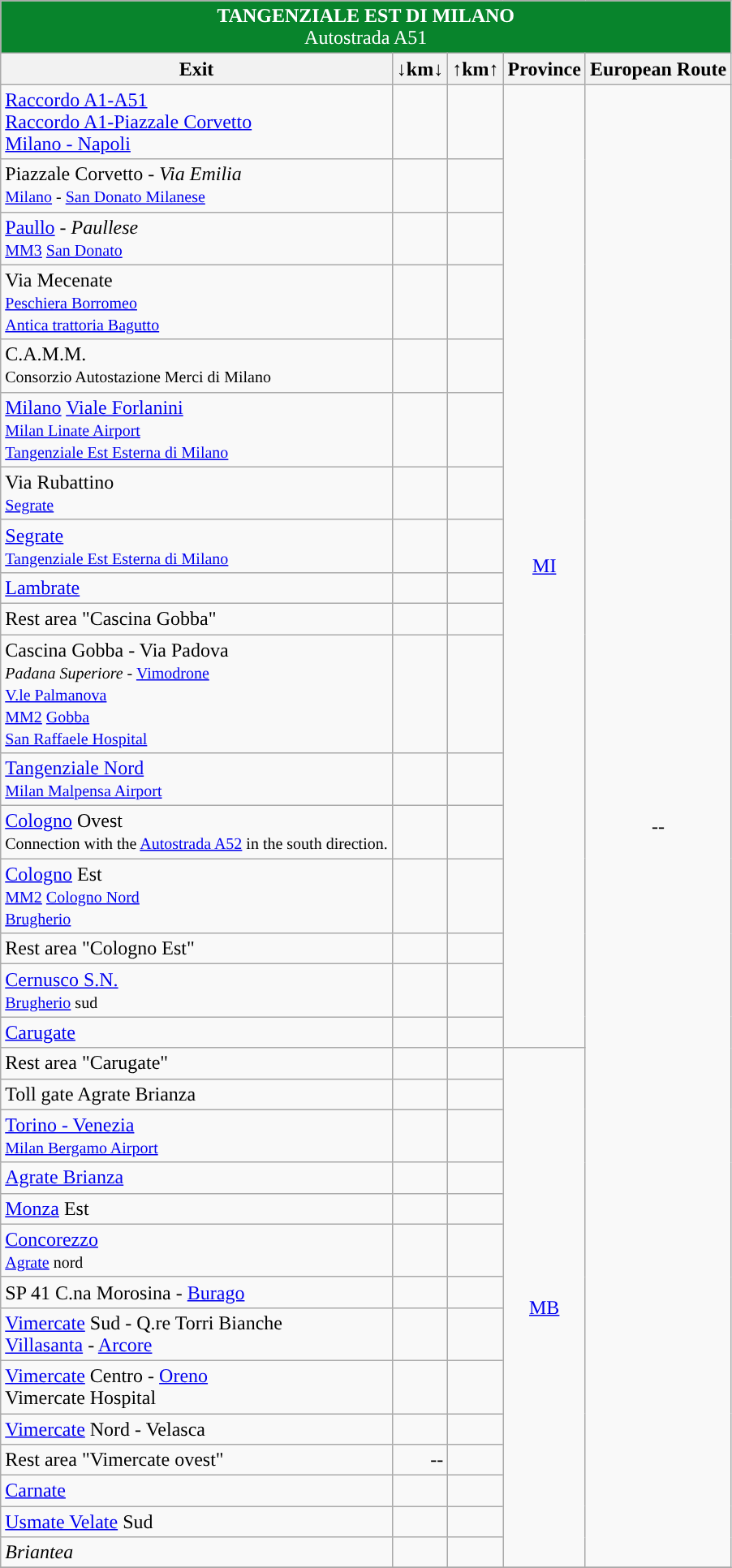<table class="wikitable">
<tr align="center" bgcolor="08842C" style="color: white;">
<td colspan="5"><strong> TANGENZIALE EST DI MILANO</strong><br>Autostrada A51</td>
</tr>
<tr>
<th style="text-align:center;"><strong>Exit</strong></th>
<th style="text-align:center;"><strong>↓km↓</strong></th>
<th style="text-align:center;"><strong>↑km↑</strong></th>
<th align="center"><strong>Province</strong></th>
<th align="center"><strong>European Route</strong></th>
</tr>
<tr>
<td>  <a href='#'>Raccordo A1-A51</a><br> <a href='#'>Raccordo A1-Piazzale Corvetto</a><br> <a href='#'>Milano - Napoli</a></td>
<td align="right"></td>
<td align="right"></td>
<td rowspan=17 align="center"><a href='#'>MI</a></td>
<td rowspan=31 align="center">--</td>
</tr>
<tr>
<td> Piazzale Corvetto -  <em>Via Emilia</em><br><small> <a href='#'>Milano</a> - <a href='#'>San Donato Milanese</a></small></td>
<td align="right"></td>
<td align="right"></td>
</tr>
<tr>
<td> <a href='#'>Paullo</a> -  <em>Paullese</em><br><small> <a href='#'>MM3</a> <a href='#'>San Donato</a></small></td>
<td align="right"></td>
<td align="right"></td>
</tr>
<tr>
<td> Via Mecenate<br><small><a href='#'>Peschiera Borromeo</a></small><br><small> <a href='#'>Antica trattoria Bagutto</a></small></td>
<td align="right"></td>
<td align="right"></td>
</tr>
<tr>
<td> C.A.M.M.<br><small>Consorzio Autostazione Merci di Milano</small></td>
<td align="right"></td>
<td align="right"></td>
</tr>
<tr>
<td> <a href='#'>Milano</a> <a href='#'>Viale Forlanini</a><br><small> <a href='#'>Milan Linate Airport</a></small><br><small> <a href='#'>Tangenziale Est Esterna di Milano</a></small></td>
<td align="right"></td>
<td align="right"></td>
</tr>
<tr>
<td> Via Rubattino<br><small><a href='#'>Segrate</a></small></td>
<td align="right"></td>
<td align="right"></td>
</tr>
<tr>
<td> <a href='#'>Segrate</a><br><small> <a href='#'>Tangenziale Est Esterna di Milano</a></small></td>
<td align="right"></td>
<td align="right"></td>
</tr>
<tr>
<td> <a href='#'>Lambrate</a></td>
<td align="right"></td>
<td align="right"></td>
</tr>
<tr>
<td> Rest area "Cascina Gobba"</td>
<td align="right"></td>
<td align="right"></td>
</tr>
<tr>
<td> Cascina Gobba - Via Padova<br><small> <em>Padana Superiore</em> - <a href='#'>Vimodrone</a><br>  <a href='#'>V.le Palmanova</a><br> <a href='#'>MM2</a> <a href='#'>Gobba</a><br> <a href='#'>San Raffaele Hospital</a></small></td>
<td align="right"></td>
<td align="right"></td>
</tr>
<tr>
<td>  <a href='#'>Tangenziale Nord</a><br><small> <a href='#'>Milan Malpensa Airport</a></small></td>
<td align="right"></td>
<td align="right"></td>
</tr>
<tr>
<td> <a href='#'>Cologno</a> Ovest<br><small>Connection with the <a href='#'>Autostrada A52</a> in the south direction.</small></td>
<td align="right"></td>
<td align="right"></td>
</tr>
<tr>
<td> <a href='#'>Cologno</a> Est<br><small> <a href='#'>MM2</a> <a href='#'>Cologno Nord</a></small><br><small><a href='#'>Brugherio</a></small></td>
<td align="right"></td>
<td align="right"></td>
</tr>
<tr>
<td> Rest area "Cologno Est"</td>
<td align="right"></td>
<td align="right"></td>
</tr>
<tr>
<td> <a href='#'>Cernusco S.N.</a><br><small><a href='#'>Brugherio</a> sud</small></td>
<td align="right"></td>
<td align="right"></td>
</tr>
<tr>
<td> <a href='#'>Carugate</a></td>
<td align="right"></td>
<td align="right"></td>
</tr>
<tr>
<td> Rest area "Carugate"</td>
<td align="right"></td>
<td align="right"></td>
<td rowspan=14 align="center"><a href='#'>MB</a></td>
</tr>
<tr>
<td> Toll gate Agrate Brianza</td>
<td align="right"></td>
<td align="right"></td>
</tr>
<tr>
<td>   <a href='#'>Torino - Venezia</a><br><small> <a href='#'>Milan Bergamo Airport</a></small></td>
<td align="right"></td>
<td align="right"></td>
</tr>
<tr>
<td> <a href='#'>Agrate Brianza</a></td>
<td align="right"></td>
<td align="right"></td>
</tr>
<tr>
<td> <a href='#'>Monza</a> Est</td>
<td align="right"></td>
<td align="right"></td>
</tr>
<tr>
<td> <a href='#'>Concorezzo</a><br><small><a href='#'>Agrate</a> nord</small></td>
<td align="right"></td>
<td align="right"></td>
</tr>
<tr>
<td> SP 41 C.na Morosina - <a href='#'>Burago</a></td>
<td align="right"></td>
<td align="right"></td>
</tr>
<tr>
<td> <a href='#'>Vimercate</a> Sud - Q.re Torri Bianche<br><a href='#'>Villasanta</a> - <a href='#'>Arcore</a></td>
<td align="right"></td>
<td align="right"></td>
</tr>
<tr>
<td>  <a href='#'>Vimercate</a> Centro - <a href='#'>Oreno</a><br> Vimercate Hospital</td>
<td align="right"></td>
<td align="right"></td>
</tr>
<tr>
<td> <a href='#'>Vimercate</a> Nord - Velasca</td>
<td align="right"></td>
<td align="right"></td>
</tr>
<tr>
<td> Rest area "Vimercate ovest"</td>
<td align="right">--</td>
<td align="right"></td>
</tr>
<tr>
<td> <a href='#'>Carnate</a></td>
<td align="right"></td>
<td align="right"></td>
</tr>
<tr>
<td> <a href='#'>Usmate Velate</a> Sud</td>
<td align="right"></td>
<td align="right"></td>
</tr>
<tr>
<td>   <em>Briantea</em></td>
<td align="right"></td>
<td align="right"></td>
</tr>
<tr>
</tr>
</table>
